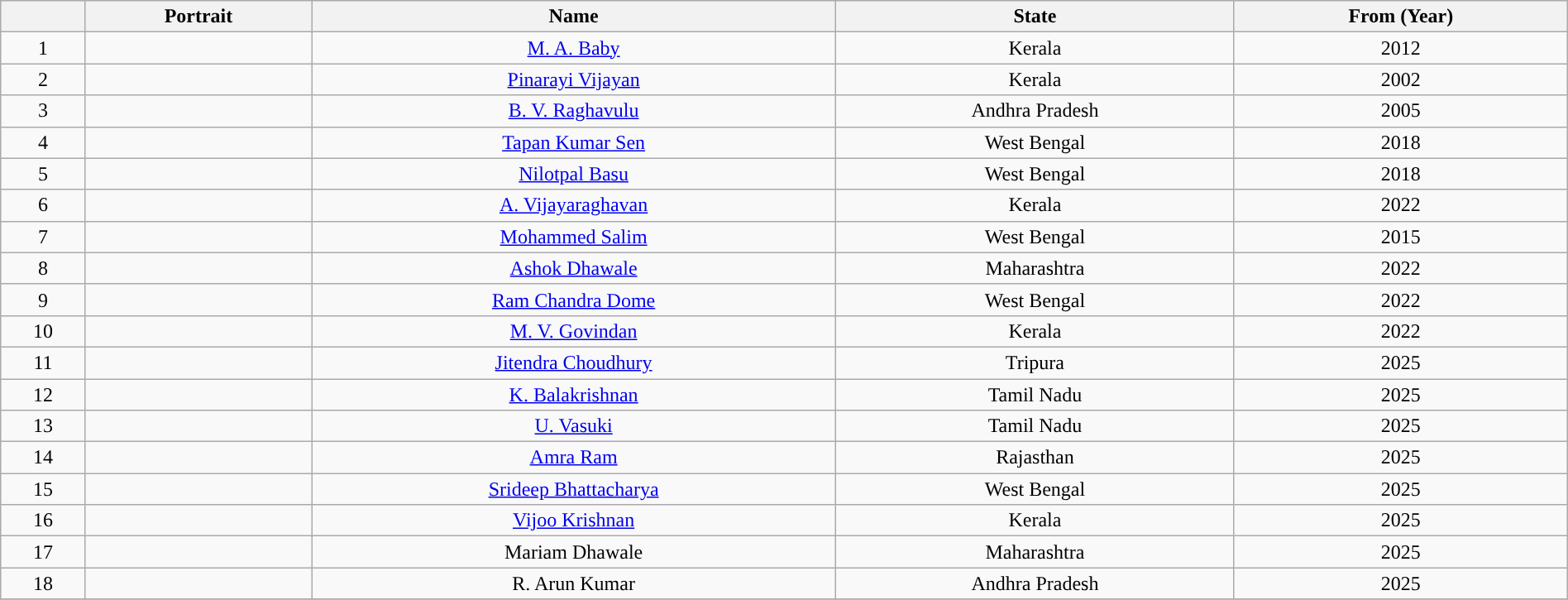<table class="wikitable sortable" style="text-align:center" width="100%">
<tr>
<th Style="background-color:"></th>
<th Style="background-color:">Portrait</th>
<th Style="background-color:">Name</th>
<th Style="background-color:">State</th>
<th Style="background-color:">From (Year)</th>
</tr>
<tr>
<td>1</td>
<td></td>
<td><a href='#'>M. A. Baby</a><br> </td>
<td>Kerala</td>
<td>2012</td>
</tr>
<tr>
<td>2</td>
<td></td>
<td><a href='#'>Pinarayi Vijayan</a><br> </td>
<td>Kerala</td>
<td>2002</td>
</tr>
<tr>
<td>3</td>
<td></td>
<td><a href='#'>B. V. Raghavulu</a></td>
<td>Andhra Pradesh</td>
<td>2005</td>
</tr>
<tr>
<td>4</td>
<td></td>
<td><a href='#'>Tapan Kumar Sen</a><br> </td>
<td>West Bengal</td>
<td>2018</td>
</tr>
<tr>
<td>5</td>
<td></td>
<td><a href='#'>Nilotpal Basu</a></td>
<td>West Bengal</td>
<td>2018</td>
</tr>
<tr>
<td>6</td>
<td></td>
<td><a href='#'>A. Vijayaraghavan</a><br> </td>
<td>Kerala</td>
<td>2022</td>
</tr>
<tr>
<td>7</td>
<td></td>
<td><a href='#'>Mohammed Salim</a><br> </td>
<td>West Bengal</td>
<td>2015</td>
</tr>
<tr>
<td>8</td>
<td></td>
<td><a href='#'>Ashok Dhawale</a><br> </td>
<td>Maharashtra</td>
<td>2022</td>
</tr>
<tr>
<td>9</td>
<td></td>
<td><a href='#'>Ram Chandra Dome</a></td>
<td>West Bengal</td>
<td>2022</td>
</tr>
<tr>
<td>10</td>
<td></td>
<td><a href='#'>M. V. Govindan</a><br> </td>
<td>Kerala</td>
<td>2022</td>
</tr>
<tr>
<td>11</td>
<td></td>
<td><a href='#'>Jitendra Choudhury</a><br> </td>
<td>Tripura</td>
<td>2025</td>
</tr>
<tr>
<td>12</td>
<td></td>
<td><a href='#'>K. Balakrishnan</a></td>
<td>Tamil Nadu</td>
<td>2025</td>
</tr>
<tr>
<td>13</td>
<td></td>
<td><a href='#'>U. Vasuki</a><br> </td>
<td>Tamil Nadu</td>
<td>2025</td>
</tr>
<tr>
<td>14</td>
<td></td>
<td><a href='#'>Amra Ram</a><br> </td>
<td>Rajasthan</td>
<td>2025</td>
</tr>
<tr>
<td>15</td>
<td></td>
<td><a href='#'>Srideep Bhattacharya</a></td>
<td>West Bengal</td>
<td>2025</td>
</tr>
<tr>
<td>16</td>
<td></td>
<td><a href='#'>Vijoo Krishnan</a><br> </td>
<td>Kerala</td>
<td>2025</td>
</tr>
<tr>
<td>17</td>
<td></td>
<td>Mariam Dhawale<br> </td>
<td>Maharashtra</td>
<td>2025</td>
</tr>
<tr>
<td>18</td>
<td></td>
<td>R. Arun Kumar</td>
<td>Andhra Pradesh</td>
<td>2025</td>
</tr>
<tr>
</tr>
</table>
